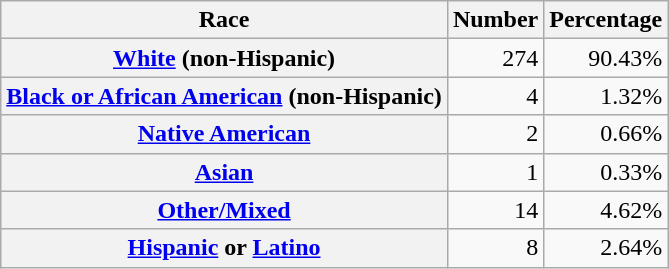<table class="wikitable" style="text-align:right">
<tr>
<th scope="col">Race</th>
<th scope="col">Number</th>
<th scope="col">Percentage</th>
</tr>
<tr>
<th scope="row"><a href='#'>White</a> (non-Hispanic)</th>
<td>274</td>
<td>90.43%</td>
</tr>
<tr>
<th scope="row"><a href='#'>Black or African American</a> (non-Hispanic)</th>
<td>4</td>
<td>1.32%</td>
</tr>
<tr>
<th scope="row"><a href='#'>Native American</a></th>
<td>2</td>
<td>0.66%</td>
</tr>
<tr>
<th scope="row"><a href='#'>Asian</a></th>
<td>1</td>
<td>0.33%</td>
</tr>
<tr>
<th scope="row"><a href='#'>Other/Mixed</a></th>
<td>14</td>
<td>4.62%</td>
</tr>
<tr>
<th scope="row"><a href='#'>Hispanic</a> or <a href='#'>Latino</a></th>
<td>8</td>
<td>2.64%</td>
</tr>
</table>
